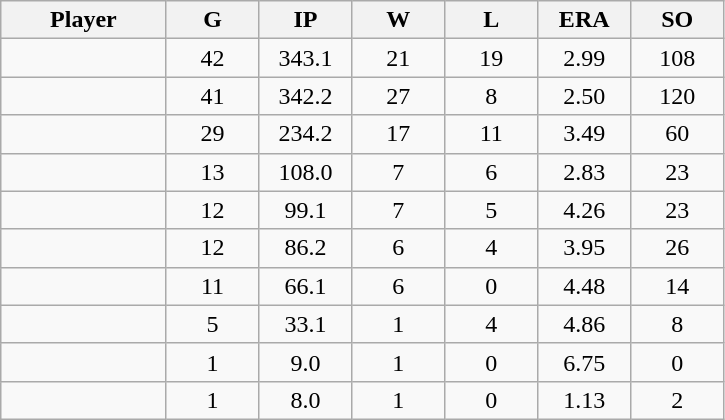<table class="wikitable sortable">
<tr>
<th bgcolor="#DDDDFF" width="16%">Player</th>
<th bgcolor="#DDDDFF" width="9%">G</th>
<th bgcolor="#DDDDFF" width="9%">IP</th>
<th bgcolor="#DDDDFF" width="9%">W</th>
<th bgcolor="#DDDDFF" width="9%">L</th>
<th bgcolor="#DDDDFF" width="9%">ERA</th>
<th bgcolor="#DDDDFF" width="9%">SO</th>
</tr>
<tr align="center">
<td></td>
<td>42</td>
<td>343.1</td>
<td>21</td>
<td>19</td>
<td>2.99</td>
<td>108</td>
</tr>
<tr align="center">
<td></td>
<td>41</td>
<td>342.2</td>
<td>27</td>
<td>8</td>
<td>2.50</td>
<td>120</td>
</tr>
<tr align="center">
<td></td>
<td>29</td>
<td>234.2</td>
<td>17</td>
<td>11</td>
<td>3.49</td>
<td>60</td>
</tr>
<tr align="center">
<td></td>
<td>13</td>
<td>108.0</td>
<td>7</td>
<td>6</td>
<td>2.83</td>
<td>23</td>
</tr>
<tr align="center">
<td></td>
<td>12</td>
<td>99.1</td>
<td>7</td>
<td>5</td>
<td>4.26</td>
<td>23</td>
</tr>
<tr align="center">
<td></td>
<td>12</td>
<td>86.2</td>
<td>6</td>
<td>4</td>
<td>3.95</td>
<td>26</td>
</tr>
<tr align="center">
<td></td>
<td>11</td>
<td>66.1</td>
<td>6</td>
<td>0</td>
<td>4.48</td>
<td>14</td>
</tr>
<tr align="center">
<td></td>
<td>5</td>
<td>33.1</td>
<td>1</td>
<td>4</td>
<td>4.86</td>
<td>8</td>
</tr>
<tr align="center">
<td></td>
<td>1</td>
<td>9.0</td>
<td>1</td>
<td>0</td>
<td>6.75</td>
<td>0</td>
</tr>
<tr align="center">
<td></td>
<td>1</td>
<td>8.0</td>
<td>1</td>
<td>0</td>
<td>1.13</td>
<td>2</td>
</tr>
</table>
